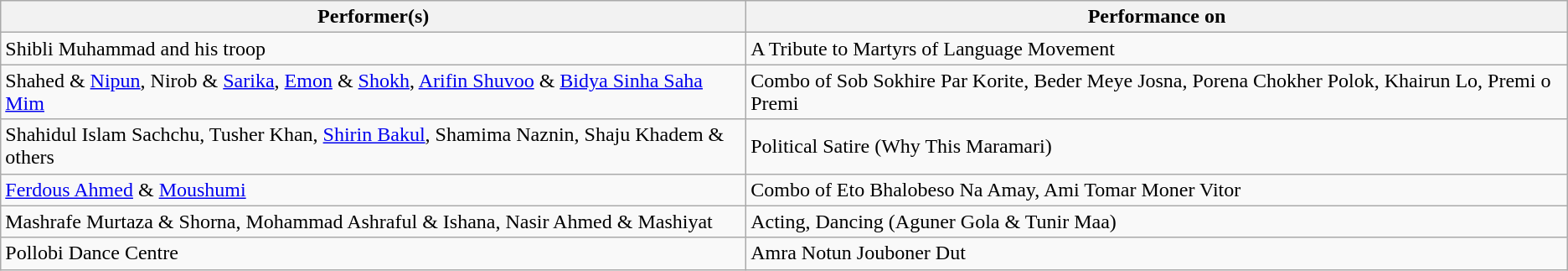<table class="wikitable">
<tr>
<th>Performer(s)</th>
<th>Performance on</th>
</tr>
<tr>
<td>Shibli Muhammad and his troop</td>
<td>A Tribute to Martyrs of Language Movement</td>
</tr>
<tr>
<td>Shahed & <a href='#'>Nipun</a>, Nirob & <a href='#'>Sarika</a>, <a href='#'>Emon</a> & <a href='#'>Shokh</a>, <a href='#'>Arifin Shuvoo</a> & <a href='#'>Bidya Sinha Saha Mim</a></td>
<td>Combo of Sob Sokhire Par Korite, Beder Meye Josna, Porena Chokher Polok, Khairun Lo, Premi o Premi</td>
</tr>
<tr>
<td>Shahidul Islam Sachchu, Tusher Khan, <a href='#'>Shirin Bakul</a>, Shamima Naznin, Shaju Khadem & others</td>
<td>Political Satire (Why This Maramari)</td>
</tr>
<tr>
<td><a href='#'>Ferdous Ahmed</a> & <a href='#'>Moushumi</a></td>
<td>Combo of Eto Bhalobeso Na Amay, Ami Tomar Moner Vitor</td>
</tr>
<tr>
<td>Mashrafe Murtaza & Shorna, Mohammad Ashraful & Ishana, Nasir Ahmed & Mashiyat</td>
<td>Acting, Dancing (Aguner Gola & Tunir Maa)</td>
</tr>
<tr>
<td>Pollobi Dance Centre</td>
<td>Amra Notun Jouboner Dut</td>
</tr>
</table>
